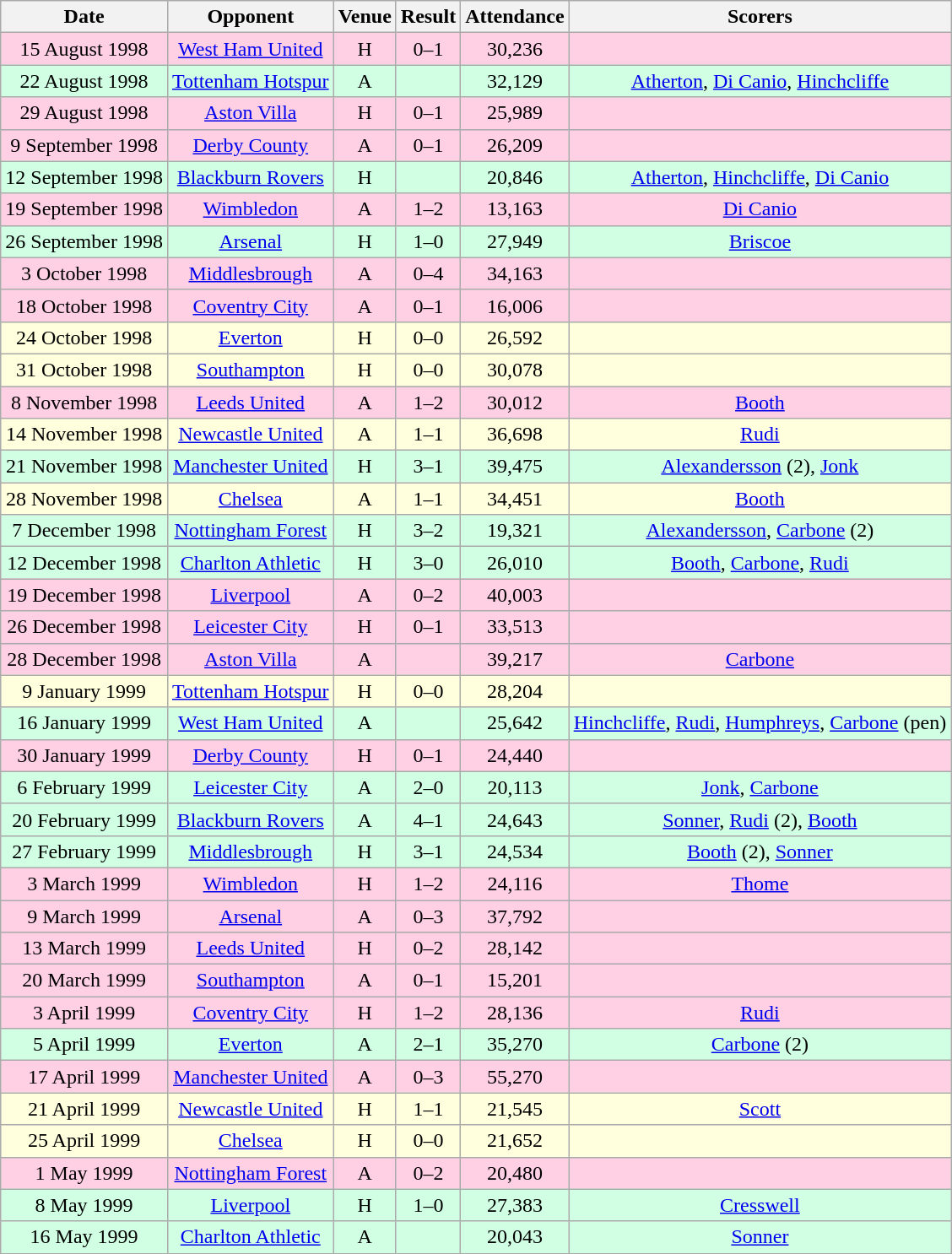<table class="wikitable sortable" style="text-align:center;">
<tr>
<th>Date</th>
<th>Opponent</th>
<th>Venue</th>
<th>Result</th>
<th>Attendance</th>
<th>Scorers</th>
</tr>
<tr style="background:#ffd0e3;">
<td>15 August 1998</td>
<td><a href='#'>West Ham United</a></td>
<td>H</td>
<td>0–1</td>
<td>30,236</td>
<td></td>
</tr>
<tr style="background:#d0ffe3;">
<td>22 August 1998</td>
<td><a href='#'>Tottenham Hotspur</a></td>
<td>A</td>
<td></td>
<td>32,129</td>
<td><a href='#'>Atherton</a>, <a href='#'>Di Canio</a>, <a href='#'>Hinchcliffe</a></td>
</tr>
<tr style="background:#ffd0e3;">
<td>29 August 1998</td>
<td><a href='#'>Aston Villa</a></td>
<td>H</td>
<td>0–1</td>
<td>25,989</td>
<td></td>
</tr>
<tr style="background:#ffd0e3;">
<td>9 September 1998</td>
<td><a href='#'>Derby County</a></td>
<td>A</td>
<td>0–1</td>
<td>26,209</td>
<td></td>
</tr>
<tr style="background:#d0ffe3;">
<td>12 September 1998</td>
<td><a href='#'>Blackburn Rovers</a></td>
<td>H</td>
<td></td>
<td>20,846</td>
<td><a href='#'>Atherton</a>, <a href='#'>Hinchcliffe</a>, <a href='#'>Di Canio</a></td>
</tr>
<tr style="background:#ffd0e3;">
<td>19 September 1998</td>
<td><a href='#'>Wimbledon</a></td>
<td>A</td>
<td>1–2</td>
<td>13,163</td>
<td><a href='#'>Di Canio</a></td>
</tr>
<tr style="background:#d0ffe3;">
<td>26 September 1998</td>
<td><a href='#'>Arsenal</a></td>
<td>H</td>
<td>1–0</td>
<td>27,949</td>
<td><a href='#'>Briscoe</a></td>
</tr>
<tr style="background:#ffd0e3;">
<td>3 October 1998</td>
<td><a href='#'>Middlesbrough</a></td>
<td>A</td>
<td>0–4</td>
<td>34,163</td>
<td></td>
</tr>
<tr style="background:#ffd0e3;">
<td>18 October 1998</td>
<td><a href='#'>Coventry City</a></td>
<td>A</td>
<td>0–1</td>
<td>16,006</td>
<td></td>
</tr>
<tr style="background:#ffd;">
<td>24 October 1998</td>
<td><a href='#'>Everton</a></td>
<td>H</td>
<td>0–0</td>
<td>26,592</td>
<td></td>
</tr>
<tr style="background:#ffd;">
<td>31 October 1998</td>
<td><a href='#'>Southampton</a></td>
<td>H</td>
<td>0–0</td>
<td>30,078</td>
<td></td>
</tr>
<tr style="background:#ffd0e3;">
<td>8 November 1998</td>
<td><a href='#'>Leeds United</a></td>
<td>A</td>
<td>1–2</td>
<td>30,012</td>
<td><a href='#'>Booth</a></td>
</tr>
<tr style="background:#ffd;">
<td>14 November 1998</td>
<td><a href='#'>Newcastle United</a></td>
<td>A</td>
<td>1–1</td>
<td>36,698</td>
<td><a href='#'>Rudi</a></td>
</tr>
<tr style="background:#d0ffe3;">
<td>21 November 1998</td>
<td><a href='#'>Manchester United</a></td>
<td>H</td>
<td>3–1</td>
<td>39,475</td>
<td><a href='#'>Alexandersson</a> (2), <a href='#'>Jonk</a></td>
</tr>
<tr style="background:#ffd;">
<td>28 November 1998</td>
<td><a href='#'>Chelsea</a></td>
<td>A</td>
<td>1–1</td>
<td>34,451</td>
<td><a href='#'>Booth</a></td>
</tr>
<tr style="background:#d0ffe3;">
<td>7 December 1998</td>
<td><a href='#'>Nottingham Forest</a></td>
<td>H</td>
<td>3–2</td>
<td>19,321</td>
<td><a href='#'>Alexandersson</a>, <a href='#'>Carbone</a> (2)</td>
</tr>
<tr style="background:#d0ffe3;">
<td>12 December 1998</td>
<td><a href='#'>Charlton Athletic</a></td>
<td>H</td>
<td>3–0</td>
<td>26,010</td>
<td><a href='#'>Booth</a>, <a href='#'>Carbone</a>, <a href='#'>Rudi</a></td>
</tr>
<tr style="background:#ffd0e3;">
<td>19 December 1998</td>
<td><a href='#'>Liverpool</a></td>
<td>A</td>
<td>0–2</td>
<td>40,003</td>
<td></td>
</tr>
<tr style="background:#ffd0e3;">
<td>26 December 1998</td>
<td><a href='#'>Leicester City</a></td>
<td>H</td>
<td>0–1</td>
<td>33,513</td>
<td></td>
</tr>
<tr style="background:#ffd0e3;">
<td>28 December 1998</td>
<td><a href='#'>Aston Villa</a></td>
<td>A</td>
<td></td>
<td>39,217</td>
<td><a href='#'>Carbone</a></td>
</tr>
<tr style="background:#ffd;">
<td>9 January 1999</td>
<td><a href='#'>Tottenham Hotspur</a></td>
<td>H</td>
<td>0–0</td>
<td>28,204</td>
<td></td>
</tr>
<tr style="background:#d0ffe3;">
<td>16 January 1999</td>
<td><a href='#'>West Ham United</a></td>
<td>A</td>
<td></td>
<td>25,642</td>
<td><a href='#'>Hinchcliffe</a>, <a href='#'>Rudi</a>, <a href='#'>Humphreys</a>, <a href='#'>Carbone</a> (pen)</td>
</tr>
<tr style="background:#ffd0e3;">
<td>30 January 1999</td>
<td><a href='#'>Derby County</a></td>
<td>H</td>
<td>0–1</td>
<td>24,440</td>
<td></td>
</tr>
<tr style="background:#d0ffe3;">
<td>6 February 1999</td>
<td><a href='#'>Leicester City</a></td>
<td>A</td>
<td>2–0</td>
<td>20,113</td>
<td><a href='#'>Jonk</a>, <a href='#'>Carbone</a></td>
</tr>
<tr style="background:#d0ffe3;">
<td>20 February 1999</td>
<td><a href='#'>Blackburn Rovers</a></td>
<td>A</td>
<td>4–1</td>
<td>24,643</td>
<td><a href='#'>Sonner</a>, <a href='#'>Rudi</a> (2), <a href='#'>Booth</a></td>
</tr>
<tr style="background:#d0ffe3;">
<td>27 February 1999</td>
<td><a href='#'>Middlesbrough</a></td>
<td>H</td>
<td>3–1</td>
<td>24,534</td>
<td><a href='#'>Booth</a> (2), <a href='#'>Sonner</a></td>
</tr>
<tr style="background:#ffd0e3;">
<td>3 March 1999</td>
<td><a href='#'>Wimbledon</a></td>
<td>H</td>
<td>1–2</td>
<td>24,116</td>
<td><a href='#'>Thome</a></td>
</tr>
<tr style="background:#ffd0e3;">
<td>9 March 1999</td>
<td><a href='#'>Arsenal</a></td>
<td>A</td>
<td>0–3</td>
<td>37,792</td>
<td></td>
</tr>
<tr style="background:#ffd0e3;">
<td>13 March 1999</td>
<td><a href='#'>Leeds United</a></td>
<td>H</td>
<td>0–2</td>
<td>28,142</td>
<td></td>
</tr>
<tr style="background:#ffd0e3;">
<td>20 March 1999</td>
<td><a href='#'>Southampton</a></td>
<td>A</td>
<td>0–1</td>
<td>15,201</td>
<td></td>
</tr>
<tr style="background:#ffd0e3;">
<td>3 April 1999</td>
<td><a href='#'>Coventry City</a></td>
<td>H</td>
<td>1–2</td>
<td>28,136</td>
<td><a href='#'>Rudi</a></td>
</tr>
<tr style="background:#d0ffe3;">
<td>5 April 1999</td>
<td><a href='#'>Everton</a></td>
<td>A</td>
<td>2–1</td>
<td>35,270</td>
<td><a href='#'>Carbone</a> (2)</td>
</tr>
<tr style="background:#ffd0e3;">
<td>17 April 1999</td>
<td><a href='#'>Manchester United</a></td>
<td>A</td>
<td>0–3</td>
<td>55,270</td>
<td></td>
</tr>
<tr style="background:#ffd;">
<td>21 April 1999</td>
<td><a href='#'>Newcastle United</a></td>
<td>H</td>
<td>1–1</td>
<td>21,545</td>
<td><a href='#'>Scott</a></td>
</tr>
<tr style="background:#ffd;">
<td>25 April 1999</td>
<td><a href='#'>Chelsea</a></td>
<td>H</td>
<td>0–0</td>
<td>21,652</td>
<td></td>
</tr>
<tr style="background:#ffd0e3;">
<td>1 May 1999</td>
<td><a href='#'>Nottingham Forest</a></td>
<td>A</td>
<td>0–2</td>
<td>20,480</td>
<td></td>
</tr>
<tr style="background:#d0ffe3;">
<td>8 May 1999</td>
<td><a href='#'>Liverpool</a></td>
<td>H</td>
<td>1–0</td>
<td>27,383</td>
<td><a href='#'>Cresswell</a></td>
</tr>
<tr style="background:#d0ffe3;">
<td>16 May 1999</td>
<td><a href='#'>Charlton Athletic</a></td>
<td>A</td>
<td></td>
<td>20,043</td>
<td><a href='#'>Sonner</a></td>
</tr>
</table>
